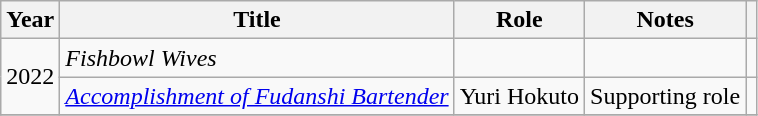<table class="wikitable">
<tr>
<th>Year</th>
<th>Title</th>
<th>Role</th>
<th>Notes</th>
<th></th>
</tr>
<tr>
<td rowspan="2">2022</td>
<td><em>Fishbowl Wives</em></td>
<td></td>
<td></td>
<td></td>
</tr>
<tr>
<td><em><a href='#'>Accomplishment of Fudanshi Bartender</a></em></td>
<td>Yuri Hokuto</td>
<td>Supporting role</td>
<td></td>
</tr>
<tr>
</tr>
</table>
